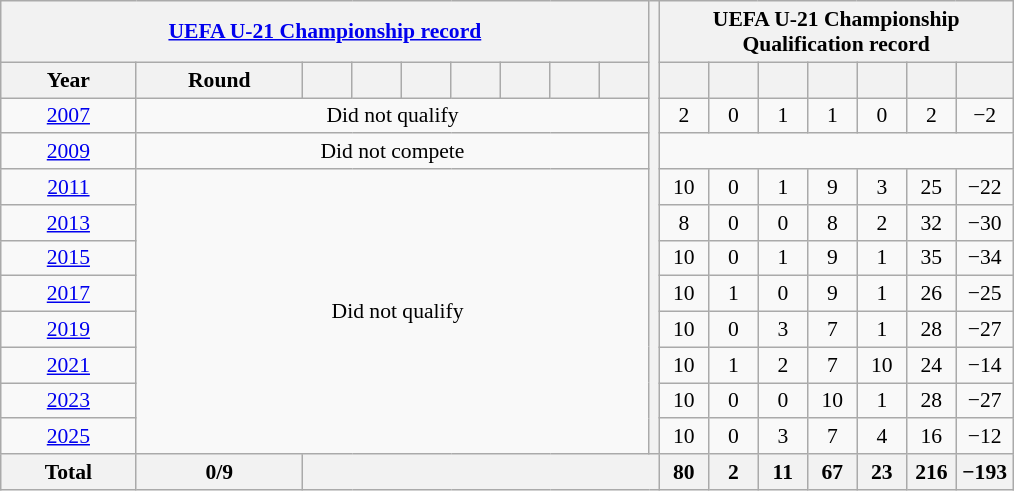<table class="wikitable" style="text-align: center; font-size: 90%;">
<tr>
<th colspan=9><a href='#'>UEFA U-21 Championship record</a></th>
<th width=1% rowspan=12></th>
<th colspan=8>UEFA U-21 Championship Qualification record</th>
</tr>
<tr>
<th width=80>Year</th>
<th width=100>Round</th>
<th width=25></th>
<th width=25></th>
<th width=25></th>
<th width=25></th>
<th width=25></th>
<th width=25></th>
<th width=25></th>
<th width=25></th>
<th width=25></th>
<th width=25></th>
<th width=25></th>
<th width=25></th>
<th width=25></th>
<th width=25></th>
</tr>
<tr>
<td> <a href='#'>2007</a></td>
<td rowspan=1 colspan=8>Did not qualify</td>
<td>2</td>
<td>0</td>
<td>1</td>
<td>1</td>
<td>0</td>
<td>2</td>
<td>−2</td>
</tr>
<tr>
<td> <a href='#'>2009</a></td>
<td colspan=8>Did not compete</td>
<td colspan=7></td>
</tr>
<tr>
<td> <a href='#'>2011</a></td>
<td rowspan=8 colspan=9>Did not qualify</td>
<td>10</td>
<td>0</td>
<td>1</td>
<td>9</td>
<td>3</td>
<td>25</td>
<td>−22</td>
</tr>
<tr>
<td> <a href='#'>2013</a></td>
<td>8</td>
<td>0</td>
<td>0</td>
<td>8</td>
<td>2</td>
<td>32</td>
<td>−30</td>
</tr>
<tr>
<td> <a href='#'>2015</a></td>
<td>10</td>
<td>0</td>
<td>1</td>
<td>9</td>
<td>1</td>
<td>35</td>
<td>−34</td>
</tr>
<tr>
<td> <a href='#'>2017</a></td>
<td>10</td>
<td>1</td>
<td>0</td>
<td>9</td>
<td>1</td>
<td>26</td>
<td>−25</td>
</tr>
<tr>
<td> <a href='#'>2019</a></td>
<td>10</td>
<td>0</td>
<td>3</td>
<td>7</td>
<td>1</td>
<td>28</td>
<td>−27</td>
</tr>
<tr>
<td> <a href='#'>2021</a></td>
<td>10</td>
<td>1</td>
<td>2</td>
<td>7</td>
<td>10</td>
<td>24</td>
<td>−14</td>
</tr>
<tr>
<td> <a href='#'>2023</a></td>
<td>10</td>
<td>0</td>
<td>0</td>
<td>10</td>
<td>1</td>
<td>28</td>
<td>−27</td>
</tr>
<tr>
<td> <a href='#'>2025</a></td>
<td>10</td>
<td>0</td>
<td>3</td>
<td>7</td>
<td>4</td>
<td>16</td>
<td>−12</td>
</tr>
<tr>
<th>Total</th>
<th>0/9</th>
<th colspan=8></th>
<th>80</th>
<th>2</th>
<th>11</th>
<th>67</th>
<th>23</th>
<th>216</th>
<th>−193</th>
</tr>
</table>
